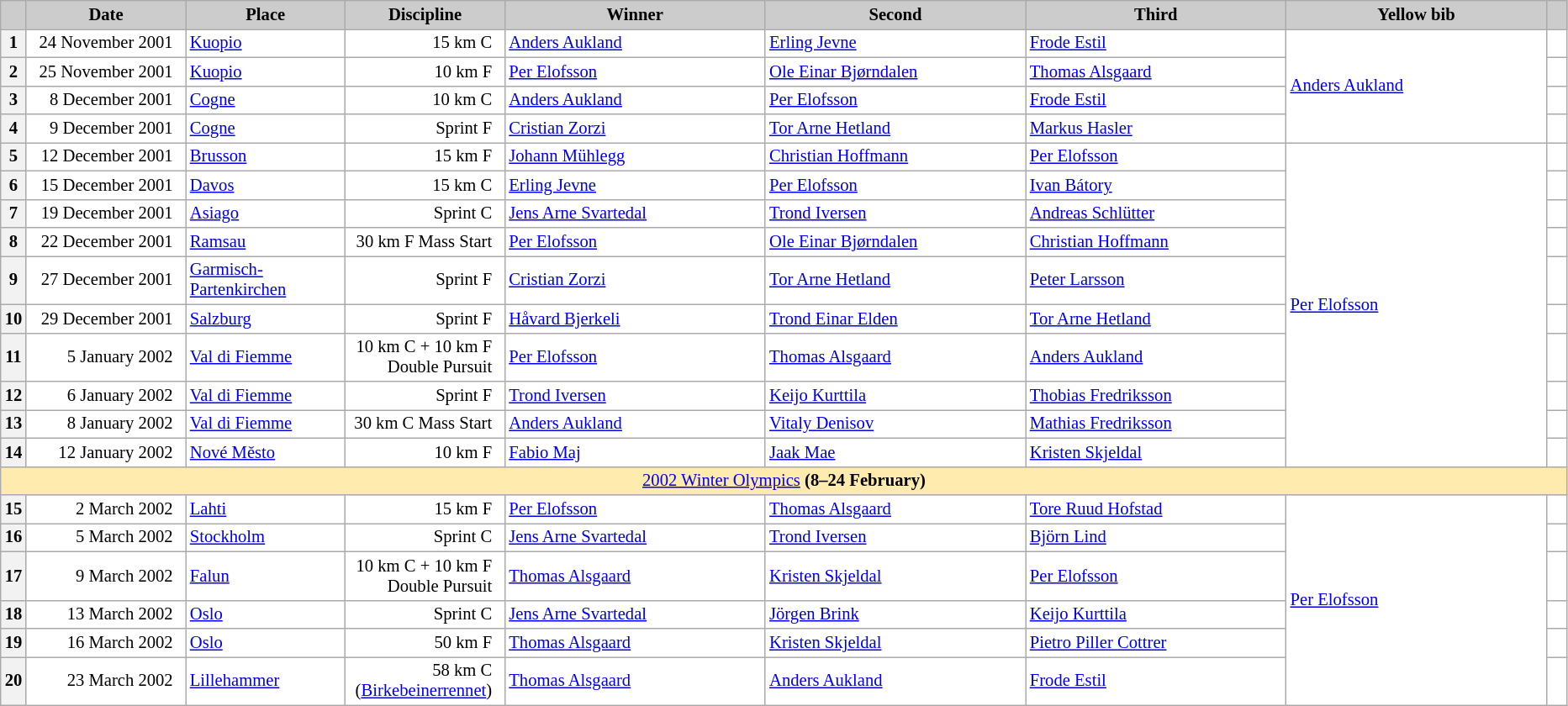<table class="wikitable plainrowheaders" style="background:#fff; font-size:86%; line-height:16px; border:grey solid 1px; border-collapse:collapse;">
<tr style="background:#ccc; text-align:center;">
<th scope="col" style="background:#ccc; width=20 px;"></th>
<th scope="col" style="background:#ccc; width:120px;">Date</th>
<th scope="col" style="background:#ccc; width:120px;">Place</th>
<th scope="col" style="background:#ccc; width:120px;">Discipline</th>
<th scope="col" style="background:#ccc; width:200px;">Winner</th>
<th scope="col" style="background:#ccc; width:200px;">Second</th>
<th scope="col" style="background:#ccc; width:200px;">Third</th>
<th scope="col" style="background:#ccc; width:200px;">Yellow bib</th>
<th scope="col" style="background:#ccc; width:10px;"></th>
</tr>
<tr>
<th>1</th>
<td align=right>24 November 2001  </td>
<td> <a href='#'>Kuopio</a></td>
<td align=right>15 km C  </td>
<td> <a href='#'>Anders Aukland</a></td>
<td> <a href='#'>Erling Jevne</a></td>
<td> <a href='#'>Frode Estil</a></td>
<td rowspan="4"> <a href='#'>Anders Aukland</a></td>
<td></td>
</tr>
<tr>
<th>2</th>
<td align=right>25 November 2001  </td>
<td> <a href='#'>Kuopio</a></td>
<td align=right>10 km F  </td>
<td> <a href='#'>Per Elofsson</a></td>
<td> <a href='#'>Ole Einar Bjørndalen</a></td>
<td> <a href='#'>Thomas Alsgaard</a></td>
<td></td>
</tr>
<tr>
<th>3</th>
<td align=right>8 December 2001  </td>
<td> <a href='#'>Cogne</a></td>
<td align=right>10 km C  </td>
<td> <a href='#'>Anders Aukland</a></td>
<td> <a href='#'>Per Elofsson</a></td>
<td> <a href='#'>Frode Estil</a></td>
<td></td>
</tr>
<tr>
<th>4</th>
<td align=right>9 December 2001  </td>
<td> <a href='#'>Cogne</a></td>
<td align=right>Sprint F  </td>
<td> <a href='#'>Cristian Zorzi</a></td>
<td> <a href='#'>Tor Arne Hetland</a></td>
<td> <a href='#'>Markus Hasler</a></td>
<td></td>
</tr>
<tr>
<th>5</th>
<td align=right>12 December 2001  </td>
<td> <a href='#'>Brusson</a></td>
<td align=right>15 km F  </td>
<td> <a href='#'>Johann Mühlegg</a></td>
<td> <a href='#'>Christian Hoffmann</a></td>
<td> <a href='#'>Per Elofsson</a></td>
<td rowspan="10"> <a href='#'>Per Elofsson</a></td>
<td></td>
</tr>
<tr>
<th>6</th>
<td align=right>15 December 2001  </td>
<td> <a href='#'>Davos</a></td>
<td align=right>15 km C  </td>
<td> <a href='#'>Erling Jevne</a></td>
<td> <a href='#'>Per Elofsson</a></td>
<td> <a href='#'>Ivan Bátory</a></td>
<td></td>
</tr>
<tr>
<th>7</th>
<td align=right>19 December 2001  </td>
<td> <a href='#'>Asiago</a></td>
<td align=right>Sprint C  </td>
<td> <a href='#'>Jens Arne Svartedal</a></td>
<td> <a href='#'>Trond Iversen</a></td>
<td> <a href='#'>Andreas Schlütter</a></td>
<td></td>
</tr>
<tr>
<th>8</th>
<td align=right>22 December 2001  </td>
<td> <a href='#'>Ramsau</a></td>
<td align=right>30 km F Mass Start  </td>
<td> <a href='#'>Per Elofsson</a></td>
<td> <a href='#'>Ole Einar Bjørndalen</a></td>
<td> <a href='#'>Christian Hoffmann</a></td>
<td></td>
</tr>
<tr>
<th>9</th>
<td align=right>27 December 2001  </td>
<td> <a href='#'>Garmisch-Partenkirchen</a></td>
<td align=right>Sprint F  </td>
<td> <a href='#'>Cristian Zorzi</a></td>
<td> <a href='#'>Tor Arne Hetland</a></td>
<td> <a href='#'>Peter Larsson</a></td>
<td></td>
</tr>
<tr>
<th>10</th>
<td align=right>29 December 2001  </td>
<td> <a href='#'>Salzburg</a></td>
<td align=right>Sprint F  </td>
<td> <a href='#'>Håvard Bjerkeli</a></td>
<td> <a href='#'>Trond Einar Elden</a></td>
<td> <a href='#'>Tor Arne Hetland</a></td>
<td></td>
</tr>
<tr>
<th>11</th>
<td align=right>5 January 2002  </td>
<td> <a href='#'>Val di Fiemme</a></td>
<td align=right>10 km C + 10 km F  <br>Double Pursuit  </td>
<td> <a href='#'>Per Elofsson</a></td>
<td> <a href='#'>Thomas Alsgaard</a></td>
<td> <a href='#'>Anders Aukland</a></td>
<td></td>
</tr>
<tr>
<th>12</th>
<td align=right>6 January 2002  </td>
<td> <a href='#'>Val di Fiemme</a></td>
<td align=right>Sprint F  </td>
<td> <a href='#'>Trond Iversen</a></td>
<td> <a href='#'>Keijo Kurttila</a></td>
<td> <a href='#'>Thobias Fredriksson</a></td>
<td></td>
</tr>
<tr>
<th>13</th>
<td align=right>8 January 2002  </td>
<td> <a href='#'>Val di Fiemme</a></td>
<td align=right>30 km C Mass Start  </td>
<td> <a href='#'>Anders Aukland</a></td>
<td> <a href='#'>Vitaly Denisov</a></td>
<td> <a href='#'>Mathias Fredriksson</a></td>
<td></td>
</tr>
<tr>
<th>14</th>
<td align=right>12 January 2002  </td>
<td> <a href='#'>Nové Město</a></td>
<td align=right>10 km F  </td>
<td> <a href='#'>Fabio Maj</a></td>
<td> <a href='#'>Jaak Mae</a></td>
<td> <a href='#'>Kristen Skjeldal</a></td>
<td></td>
</tr>
<tr style="background:#FFEBAD">
<td colspan="9" align="center"><a href='#'>2002 Winter Olympics</a> <strong>(8–24 February)</strong></td>
</tr>
<tr>
<th>15</th>
<td align=right>2 March 2002  </td>
<td> <a href='#'>Lahti</a></td>
<td align=right>15 km F  </td>
<td> <a href='#'>Per Elofsson</a></td>
<td> <a href='#'>Thomas Alsgaard</a></td>
<td> <a href='#'>Tore Ruud Hofstad</a></td>
<td rowspan="6"> <a href='#'>Per Elofsson</a></td>
<td></td>
</tr>
<tr>
<th>16</th>
<td align=right>5 March 2002  </td>
<td> <a href='#'>Stockholm</a></td>
<td align=right>Sprint C  </td>
<td> <a href='#'>Jens Arne Svartedal</a></td>
<td> <a href='#'>Trond Iversen</a></td>
<td> <a href='#'>Björn Lind</a></td>
<td></td>
</tr>
<tr>
<th>17</th>
<td align=right>9 March 2002  </td>
<td> <a href='#'>Falun</a></td>
<td align=right>10 km C + 10 km F  <br>Double Pursuit  </td>
<td> <a href='#'>Thomas Alsgaard</a></td>
<td> <a href='#'>Kristen Skjeldal</a></td>
<td> <a href='#'>Per Elofsson</a></td>
<td></td>
</tr>
<tr>
<th>18</th>
<td align=right>13 March 2002  </td>
<td> <a href='#'>Oslo</a></td>
<td align=right>Sprint C  </td>
<td> <a href='#'>Jens Arne Svartedal</a></td>
<td> <a href='#'>Jörgen Brink</a></td>
<td> <a href='#'>Keijo Kurttila</a></td>
<td></td>
</tr>
<tr>
<th>19</th>
<td align=right>16 March 2002  </td>
<td> <a href='#'>Oslo</a></td>
<td align=right>50 km F  </td>
<td> <a href='#'>Thomas Alsgaard</a></td>
<td> <a href='#'>Kristen Skjeldal</a></td>
<td> <a href='#'>Pietro Piller Cottrer</a></td>
<td></td>
</tr>
<tr>
<th>20</th>
<td align=right>23 March 2002  </td>
<td> <a href='#'>Lillehammer</a></td>
<td align=right>58 km C  <br>(<a href='#'>Birkebeinerrennet</a>)  </td>
<td> <a href='#'>Thomas Alsgaard</a></td>
<td> <a href='#'>Anders Aukland</a></td>
<td> <a href='#'>Frode Estil</a></td>
<td></td>
</tr>
</table>
